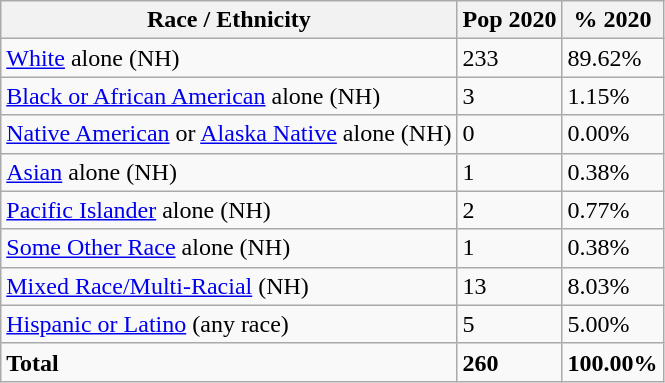<table class="wikitable">
<tr>
<th>Race / Ethnicity</th>
<th>Pop 2020</th>
<th>% 2020</th>
</tr>
<tr>
<td><a href='#'>White</a> alone (NH)</td>
<td>233</td>
<td>89.62%</td>
</tr>
<tr>
<td><a href='#'>Black or African American</a> alone (NH)</td>
<td>3</td>
<td>1.15%</td>
</tr>
<tr>
<td><a href='#'>Native American</a> or <a href='#'>Alaska Native</a> alone (NH)</td>
<td>0</td>
<td>0.00%</td>
</tr>
<tr>
<td><a href='#'>Asian</a> alone (NH)</td>
<td>1</td>
<td>0.38%</td>
</tr>
<tr>
<td><a href='#'>Pacific Islander</a> alone (NH)</td>
<td>2</td>
<td>0.77%</td>
</tr>
<tr>
<td><a href='#'>Some Other Race</a> alone (NH)</td>
<td>1</td>
<td>0.38%</td>
</tr>
<tr>
<td><a href='#'>Mixed Race/Multi-Racial</a> (NH)</td>
<td>13</td>
<td>8.03%</td>
</tr>
<tr>
<td><a href='#'>Hispanic or Latino</a> (any race)</td>
<td>5</td>
<td>5.00%</td>
</tr>
<tr>
<td><strong>Total</strong></td>
<td><strong>260</strong></td>
<td><strong>100.00%</strong></td>
</tr>
</table>
